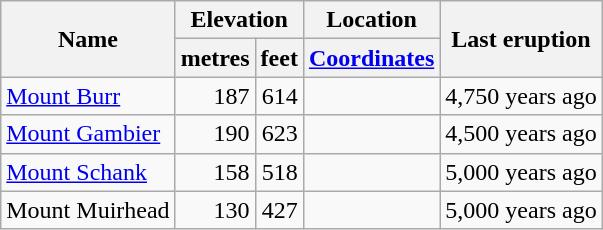<table class="wikitable sortable" style="text-align: left; ">
<tr>
<th rowspan="2">Name</th>
<th colspan ="2">Elevation</th>
<th>Location</th>
<th rowspan="2">Last eruption</th>
</tr>
<tr>
<th>metres</th>
<th>feet</th>
<th><a href='#'>Coordinates</a></th>
</tr>
<tr align="right">
<td align="left"><a href='#'>Mount Burr</a></td>
<td>187</td>
<td>614</td>
<td></td>
<td>4,750 years ago</td>
</tr>
<tr align="right">
<td align="left"><a href='#'>Mount Gambier</a></td>
<td>190</td>
<td>623</td>
<td></td>
<td>4,500 years ago</td>
</tr>
<tr align="right">
<td align="left"><a href='#'>Mount Schank</a></td>
<td>158</td>
<td>518</td>
<td></td>
<td>5,000 years ago</td>
</tr>
<tr align="right">
<td align="left">Mount Muirhead</td>
<td>130</td>
<td>427</td>
<td></td>
<td>5,000 years ago</td>
</tr>
</table>
